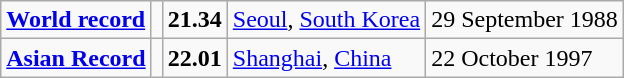<table class="wikitable">
<tr>
<td><strong><a href='#'>World record</a></strong></td>
<td></td>
<td><strong>21.34</strong></td>
<td><a href='#'>Seoul</a>, <a href='#'>South Korea</a></td>
<td>29 September 1988</td>
</tr>
<tr>
<td><strong><a href='#'>Asian Record</a></strong></td>
<td></td>
<td><strong>22.01</strong></td>
<td><a href='#'>Shanghai</a>, <a href='#'>China</a></td>
<td>22 October 1997</td>
</tr>
</table>
